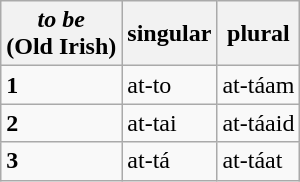<table class=wikitable>
<tr>
<th><em>to be</em><br>(Old Irish)</th>
<th>singular</th>
<th>plural</th>
</tr>
<tr>
<td><strong>1</strong></td>
<td>at-to</td>
<td>at-táam</td>
</tr>
<tr>
<td><strong>2</strong></td>
<td>at-tai</td>
<td>at-táaid</td>
</tr>
<tr>
<td><strong>3</strong></td>
<td>at-tá</td>
<td>at-táat</td>
</tr>
</table>
